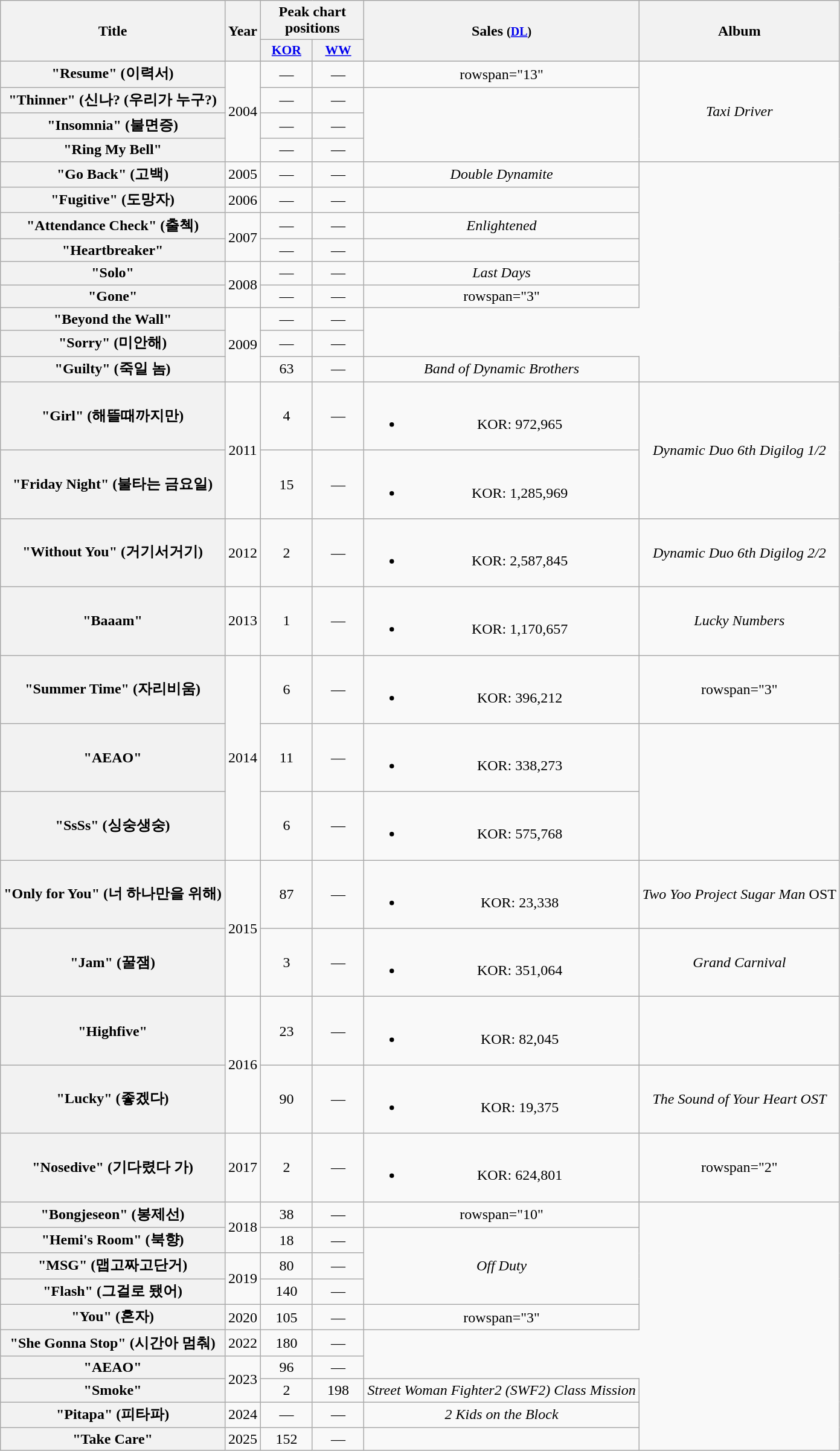<table class="wikitable plainrowheaders" style="text-align:center;">
<tr>
<th scope="col" rowspan="2">Title</th>
<th scope="col" rowspan="2">Year</th>
<th scope="col" colspan="2">Peak chart positions</th>
<th scope="col" rowspan="2">Sales <small>(<a href='#'>DL</a>)</small></th>
<th scope="col" rowspan="2">Album</th>
</tr>
<tr>
<th scope="col" style="width:3.5em;font-size:90%;"><a href='#'>KOR</a><br></th>
<th scope="col" style="width:3.5em;font-size:90%;"><a href='#'>WW</a><br></th>
</tr>
<tr>
<th scope="row">"Resume" (이력서)<br></th>
<td rowspan="4">2004</td>
<td>—</td>
<td>—</td>
<td>rowspan="13" </td>
<td rowspan="4"><em>Taxi Driver</em></td>
</tr>
<tr>
<th scope="row">"Thinner" (신나? (우리가 누구?)</th>
<td>—</td>
<td>—</td>
</tr>
<tr>
<th scope="row">"Insomnia" (불면증)<br></th>
<td>—</td>
<td>—</td>
</tr>
<tr>
<th scope="row">"Ring My Bell"<br></th>
<td>—</td>
<td>—</td>
</tr>
<tr>
<th scope="row">"Go Back" (고백)<br></th>
<td>2005</td>
<td>—</td>
<td>—</td>
<td><em>Double Dynamite</em></td>
</tr>
<tr>
<th scope="row">"Fugitive" (도망자)</th>
<td>2006</td>
<td>—</td>
<td>—</td>
<td></td>
</tr>
<tr>
<th scope="row">"Attendance Check" (출첵)<br></th>
<td rowspan="2">2007</td>
<td>—</td>
<td>—</td>
<td><em>Enlightened</em></td>
</tr>
<tr>
<th scope="row">"Heartbreaker"<br></th>
<td>—</td>
<td>—</td>
<td></td>
</tr>
<tr>
<th scope="row">"Solo"<br></th>
<td rowspan="2">2008</td>
<td>—</td>
<td>—</td>
<td><em>Last Days</em></td>
</tr>
<tr>
<th scope="row">"Gone"<br></th>
<td>—</td>
<td>—</td>
<td>rowspan="3" </td>
</tr>
<tr>
<th scope="row">"Beyond the Wall"<br></th>
<td rowspan="3">2009</td>
<td>—</td>
<td>—</td>
</tr>
<tr>
<th scope="row">"Sorry" (미안해)</th>
<td>—</td>
<td>—</td>
</tr>
<tr>
<th scope="row">"Guilty" (죽일 놈)</th>
<td>63</td>
<td>—</td>
<td><em>Band of Dynamic Brothers</em></td>
</tr>
<tr>
<th scope="row">"Girl" (해뜰때까지만)</th>
<td rowspan="2">2011</td>
<td>4</td>
<td>—</td>
<td><br><ul><li>KOR: 972,965</li></ul></td>
<td rowspan="2"><em>Dynamic Duo 6th Digilog 1/2</em></td>
</tr>
<tr>
<th scope="row">"Friday Night" (불타는 금요일)</th>
<td>15</td>
<td>—</td>
<td><br><ul><li>KOR: 1,285,969</li></ul></td>
</tr>
<tr>
<th scope="row">"Without You" (거기서거기)</th>
<td>2012</td>
<td>2</td>
<td>—</td>
<td><br><ul><li>KOR: 2,587,845</li></ul></td>
<td><em>Dynamic Duo 6th Digilog 2/2</em></td>
</tr>
<tr>
<th scope="row">"Baaam"<br></th>
<td>2013</td>
<td>1</td>
<td>—</td>
<td><br><ul><li>KOR: 1,170,657</li></ul></td>
<td><em>Lucky Numbers</em></td>
</tr>
<tr>
<th scope="row">"Summer Time" (자리비움)</th>
<td rowspan="3">2014</td>
<td>6</td>
<td>—</td>
<td><br><ul><li>KOR: 396,212</li></ul></td>
<td>rowspan="3" </td>
</tr>
<tr>
<th scope="row">"AEAO"<br></th>
<td>11</td>
<td>—</td>
<td><br><ul><li>KOR: 338,273</li></ul></td>
</tr>
<tr>
<th scope="row">"SsSs" (싱숭생숭)<br></th>
<td>6</td>
<td>—</td>
<td><br><ul><li>KOR: 575,768</li></ul></td>
</tr>
<tr>
<th scope="row">"Only for You" (너 하나만을 위해)</th>
<td rowspan="2">2015</td>
<td>87</td>
<td>—</td>
<td><br><ul><li>KOR: 23,338</li></ul></td>
<td><em>Two Yoo Project Sugar Man</em> OST</td>
</tr>
<tr>
<th scope="row">"Jam" (꿀잼)</th>
<td>3</td>
<td>—</td>
<td><br><ul><li>KOR: 351,064</li></ul></td>
<td><em>Grand Carnival</em></td>
</tr>
<tr>
<th scope="row">"Highfive"<br></th>
<td rowspan="2">2016</td>
<td>23</td>
<td>—</td>
<td><br><ul><li>KOR: 82,045</li></ul></td>
<td></td>
</tr>
<tr>
<th scope="row">"Lucky" (좋겠다)</th>
<td>90</td>
<td>—</td>
<td><br><ul><li>KOR: 19,375</li></ul></td>
<td><em>The Sound of Your Heart OST</em></td>
</tr>
<tr>
<th scope="row">"Nosedive" (기다렸다 가)<br></th>
<td>2017</td>
<td>2</td>
<td>—</td>
<td><br><ul><li>KOR: 624,801</li></ul></td>
<td>rowspan="2" </td>
</tr>
<tr>
<th scope="row">"Bongjeseon" (봉제선)<br></th>
<td rowspan="2">2018</td>
<td>38</td>
<td>—</td>
<td>rowspan="10" </td>
</tr>
<tr>
<th scope="row">"Hemi's Room" (북향)<br></th>
<td>18</td>
<td>—</td>
<td rowspan="3"><em>Off Duty</em></td>
</tr>
<tr>
<th scope="row">"MSG" (맵고짜고단거)<br></th>
<td rowspan="2">2019</td>
<td>80</td>
<td>—</td>
</tr>
<tr>
<th scope="row">"Flash" (그걸로 됐어)</th>
<td>140</td>
<td>—</td>
</tr>
<tr>
<th scope="row">"You" (혼자)<br></th>
<td>2020</td>
<td>105</td>
<td>—</td>
<td>rowspan="3" </td>
</tr>
<tr>
<th scope="row">"She Gonna Stop" (시간아 멈춰)<br></th>
<td>2022</td>
<td>180</td>
<td>—</td>
</tr>
<tr>
<th scope="row">"AEAO"<br></th>
<td rowspan="2">2023</td>
<td>96</td>
<td>—</td>
</tr>
<tr>
<th scope="row">"Smoke"<br></th>
<td>2</td>
<td>198</td>
<td><em>Street Woman Fighter2 (SWF2) Class Mission</em></td>
</tr>
<tr>
<th scope="row">"Pitapa" (피타파)<br></th>
<td>2024</td>
<td>—</td>
<td>—</td>
<td><em>2 Kids on the Block</em></td>
</tr>
<tr>
<th scope="row">"Take Care"</th>
<td>2025</td>
<td>152</td>
<td>—</td>
<td></td>
</tr>
</table>
